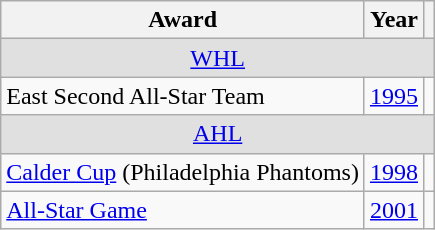<table class="wikitable">
<tr>
<th>Award</th>
<th>Year</th>
<th></th>
</tr>
<tr ALIGN="center" bgcolor="#e0e0e0">
<td colspan="3"><a href='#'>WHL</a></td>
</tr>
<tr>
<td>East Second All-Star Team</td>
<td><a href='#'>1995</a></td>
<td></td>
</tr>
<tr ALIGN="center" bgcolor="#e0e0e0">
<td colspan="3"><a href='#'>AHL</a></td>
</tr>
<tr>
<td><a href='#'>Calder Cup</a> (Philadelphia Phantoms)</td>
<td><a href='#'>1998</a></td>
<td></td>
</tr>
<tr>
<td><a href='#'>All-Star Game</a></td>
<td><a href='#'>2001</a></td>
<td></td>
</tr>
</table>
